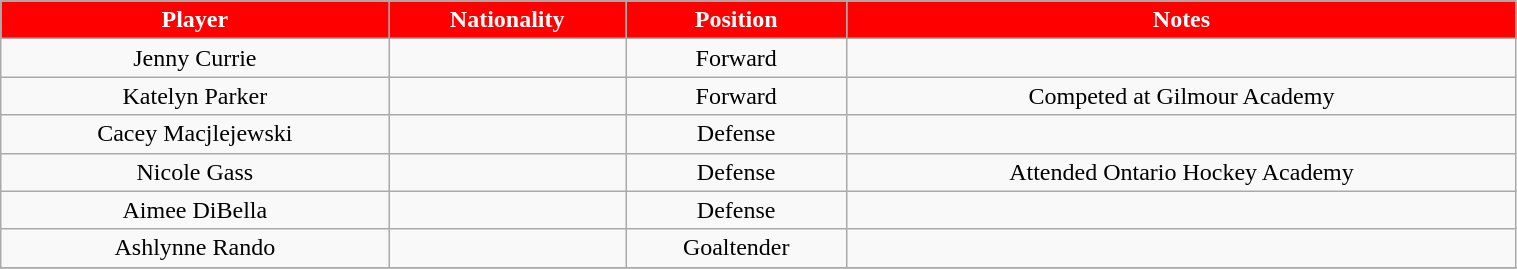<table class="wikitable" width="80%">
<tr align="center"  style=" background:red;color:white;">
<td><strong>Player</strong></td>
<td><strong>Nationality</strong></td>
<td><strong>Position</strong></td>
<td><strong>Notes</strong></td>
</tr>
<tr align="center" bgcolor="">
<td>Jenny Currie</td>
<td></td>
<td>Forward</td>
<td></td>
</tr>
<tr align="center" bgcolor="">
<td>Katelyn Parker</td>
<td></td>
<td>Forward</td>
<td>Competed at Gilmour Academy</td>
</tr>
<tr align="center" bgcolor="">
<td>Cacey Macjlejewski</td>
<td></td>
<td>Defense</td>
<td></td>
</tr>
<tr align="center" bgcolor="">
<td>Nicole Gass</td>
<td></td>
<td>Defense</td>
<td>Attended Ontario Hockey Academy</td>
</tr>
<tr align="center" bgcolor="">
<td>Aimee DiBella</td>
<td></td>
<td>Defense</td>
<td></td>
</tr>
<tr align="center" bgcolor="">
<td>Ashlynne Rando</td>
<td></td>
<td>Goaltender</td>
<td></td>
</tr>
<tr align="center" bgcolor="">
</tr>
</table>
